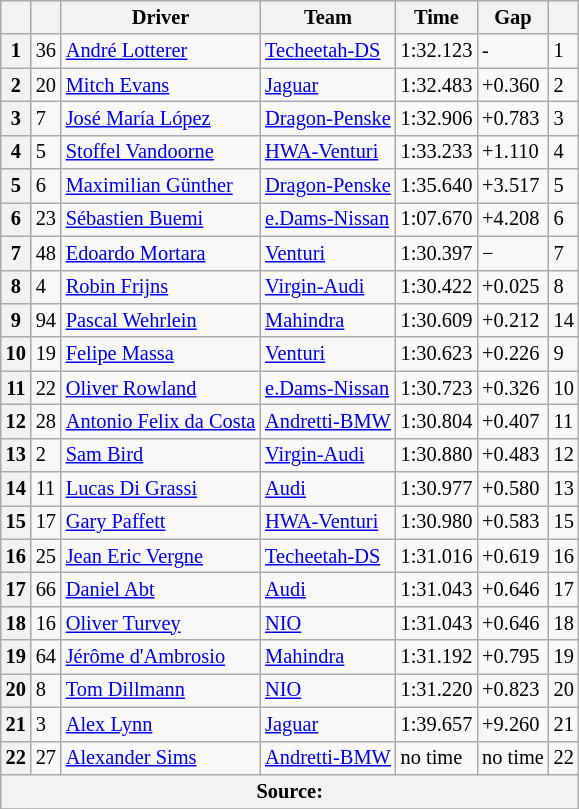<table class="wikitable sortable" style="font-size: 85%">
<tr>
<th scope="col"></th>
<th scope="col" class="unsortable"></th>
<th scope="col" class="unsortable">Driver</th>
<th scope="col" class="unsortable">Team</th>
<th scope="col">Time</th>
<th scope="col" class="unsortable">Gap</th>
<th scope="col"></th>
</tr>
<tr>
<th scope="row ">1</th>
<td>36</td>
<td> <a href='#'>André Lotterer</a></td>
<td><a href='#'>Techeetah-DS</a></td>
<td>1:32.123</td>
<td>-</td>
<td>1</td>
</tr>
<tr>
<th scope="row ">2</th>
<td>20</td>
<td> <a href='#'>Mitch Evans</a></td>
<td><a href='#'>Jaguar</a></td>
<td>1:32.483</td>
<td>+0.360</td>
<td>2</td>
</tr>
<tr>
<th scope="row ">3</th>
<td>7</td>
<td> <a href='#'>José María López</a></td>
<td><a href='#'>Dragon-Penske</a></td>
<td>1:32.906</td>
<td>+0.783</td>
<td>3</td>
</tr>
<tr>
<th scope="row ">4</th>
<td>5</td>
<td> <a href='#'>Stoffel Vandoorne</a></td>
<td><a href='#'>HWA-Venturi</a></td>
<td>1:33.233</td>
<td>+1.110</td>
<td>4</td>
</tr>
<tr>
<th scope="row ">5</th>
<td>6</td>
<td> <a href='#'>Maximilian Günther</a></td>
<td><a href='#'>Dragon-Penske</a></td>
<td>1:35.640</td>
<td>+3.517</td>
<td>5</td>
</tr>
<tr>
<th scope="row ">6</th>
<td>23</td>
<td> <a href='#'>Sébastien Buemi</a></td>
<td><a href='#'>e.Dams-Nissan</a></td>
<td>1:07.670</td>
<td>+4.208</td>
<td>6</td>
</tr>
<tr>
<th scope="row ">7</th>
<td>48</td>
<td> <a href='#'>Edoardo Mortara</a></td>
<td><a href='#'>Venturi</a></td>
<td>1:30.397</td>
<td>−</td>
<td>7</td>
</tr>
<tr>
<th scope="row ">8</th>
<td>4</td>
<td> <a href='#'>Robin Frijns</a></td>
<td><a href='#'>Virgin-Audi</a></td>
<td>1:30.422</td>
<td>+0.025</td>
<td>8</td>
</tr>
<tr>
<th scope="row ">9</th>
<td>94</td>
<td> <a href='#'>Pascal Wehrlein</a></td>
<td><a href='#'>Mahindra</a></td>
<td>1:30.609</td>
<td>+0.212</td>
<td>14</td>
</tr>
<tr>
<th scope="row ">10</th>
<td>19</td>
<td> <a href='#'>Felipe Massa</a></td>
<td><a href='#'>Venturi</a></td>
<td>1:30.623</td>
<td>+0.226</td>
<td>9</td>
</tr>
<tr>
<th scope="row ">11</th>
<td>22</td>
<td> <a href='#'>Oliver Rowland</a></td>
<td><a href='#'>e.Dams-Nissan</a></td>
<td>1:30.723</td>
<td>+0.326</td>
<td>10</td>
</tr>
<tr>
<th scope="row ">12</th>
<td>28</td>
<td> <a href='#'>Antonio Felix da Costa</a></td>
<td><a href='#'>Andretti-BMW</a></td>
<td>1:30.804</td>
<td>+0.407</td>
<td>11</td>
</tr>
<tr>
<th scope="row ">13</th>
<td>2</td>
<td> <a href='#'>Sam Bird</a></td>
<td><a href='#'>Virgin-Audi</a></td>
<td>1:30.880</td>
<td>+0.483</td>
<td>12</td>
</tr>
<tr>
<th scope="row ">14</th>
<td>11</td>
<td> <a href='#'>Lucas Di Grassi</a></td>
<td><a href='#'>Audi</a></td>
<td>1:30.977</td>
<td>+0.580</td>
<td>13</td>
</tr>
<tr>
<th scope="row ">15</th>
<td>17</td>
<td> <a href='#'>Gary Paffett</a></td>
<td><a href='#'>HWA-Venturi</a></td>
<td>1:30.980</td>
<td>+0.583</td>
<td>15</td>
</tr>
<tr>
<th scope="row ">16</th>
<td>25</td>
<td> <a href='#'>Jean Eric Vergne</a></td>
<td><a href='#'>Techeetah-DS</a></td>
<td>1:31.016</td>
<td>+0.619</td>
<td>16</td>
</tr>
<tr>
<th scope="row ">17</th>
<td>66</td>
<td> <a href='#'>Daniel Abt</a></td>
<td><a href='#'>Audi</a></td>
<td>1:31.043</td>
<td>+0.646</td>
<td>17</td>
</tr>
<tr>
<th scope="row ">18</th>
<td>16</td>
<td> <a href='#'>Oliver Turvey</a></td>
<td><a href='#'>NIO</a></td>
<td>1:31.043</td>
<td>+0.646</td>
<td>18</td>
</tr>
<tr>
<th scope="row ">19</th>
<td>64</td>
<td> <a href='#'>Jérôme d'Ambrosio</a></td>
<td><a href='#'>Mahindra</a></td>
<td>1:31.192</td>
<td>+0.795</td>
<td>19</td>
</tr>
<tr>
<th scope="row ">20</th>
<td>8</td>
<td> <a href='#'>Tom Dillmann</a></td>
<td><a href='#'>NIO</a></td>
<td>1:31.220</td>
<td>+0.823</td>
<td>20</td>
</tr>
<tr>
<th scope="row ">21</th>
<td>3</td>
<td> <a href='#'>Alex Lynn</a></td>
<td><a href='#'>Jaguar</a></td>
<td>1:39.657</td>
<td>+9.260</td>
<td>21</td>
</tr>
<tr>
<th scope="row ">22</th>
<td>27</td>
<td> <a href='#'>Alexander Sims</a></td>
<td><a href='#'>Andretti-BMW</a></td>
<td>no time</td>
<td>no time</td>
<td>22</td>
</tr>
<tr>
<th colspan="7">Source: </th>
</tr>
<tr>
</tr>
</table>
